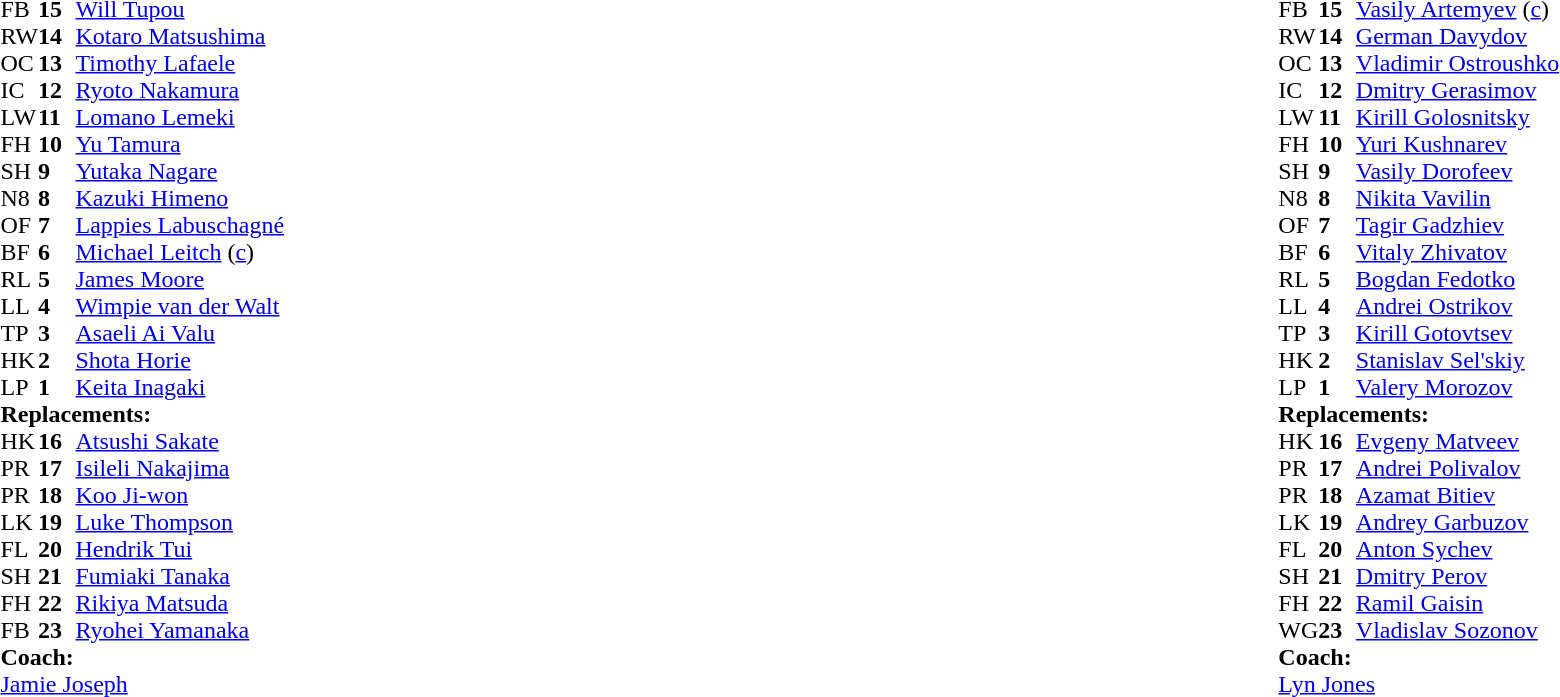<table style="width:100%;">
<tr>
<td style="vertical-align:top; width:50%;"><br><table style="font-size: 100%" cellspacing="0" cellpadding="0">
<tr>
<th width="25"></th>
<th width="25"></th>
</tr>
<tr>
<td>FB</td>
<td><strong>15</strong></td>
<td><a href='#'>Will Tupou</a></td>
<td></td>
<td></td>
</tr>
<tr>
<td>RW</td>
<td><strong>14</strong></td>
<td><a href='#'>Kotaro Matsushima</a></td>
</tr>
<tr>
<td>OC</td>
<td><strong>13</strong></td>
<td><a href='#'>Timothy Lafaele</a></td>
</tr>
<tr>
<td>IC</td>
<td><strong>12</strong></td>
<td><a href='#'>Ryoto Nakamura</a></td>
</tr>
<tr>
<td>LW</td>
<td><strong>11</strong></td>
<td><a href='#'>Lomano Lemeki</a></td>
</tr>
<tr>
<td>FH</td>
<td><strong>10</strong></td>
<td><a href='#'>Yu Tamura</a></td>
<td></td>
<td></td>
</tr>
<tr>
<td>SH</td>
<td><strong>9</strong></td>
<td><a href='#'>Yutaka Nagare</a></td>
<td></td>
<td></td>
</tr>
<tr>
<td>N8</td>
<td><strong>8</strong></td>
<td><a href='#'>Kazuki Himeno</a></td>
</tr>
<tr>
<td>OF</td>
<td><strong>7</strong></td>
<td><a href='#'>Lappies Labuschagné</a></td>
</tr>
<tr>
<td>BF</td>
<td><strong>6</strong></td>
<td><a href='#'>Michael Leitch</a> (<a href='#'>c</a>)</td>
<td></td>
<td></td>
</tr>
<tr>
<td>RL</td>
<td><strong>5</strong></td>
<td><a href='#'>James Moore</a></td>
</tr>
<tr>
<td>LL</td>
<td><strong>4</strong></td>
<td><a href='#'>Wimpie van der Walt</a></td>
<td></td>
<td></td>
</tr>
<tr>
<td>TP</td>
<td><strong>3</strong></td>
<td><a href='#'>Asaeli Ai Valu</a></td>
<td></td>
<td></td>
</tr>
<tr>
<td>HK</td>
<td><strong>2</strong></td>
<td><a href='#'>Shota Horie</a></td>
<td></td>
<td></td>
</tr>
<tr>
<td>LP</td>
<td><strong>1</strong></td>
<td><a href='#'>Keita Inagaki</a></td>
<td></td>
<td></td>
</tr>
<tr>
<td colspan="3"><strong>Replacements:</strong></td>
</tr>
<tr>
<td>HK</td>
<td><strong>16</strong></td>
<td><a href='#'>Atsushi Sakate</a></td>
<td></td>
<td></td>
</tr>
<tr>
<td>PR</td>
<td><strong>17</strong></td>
<td><a href='#'>Isileli Nakajima</a></td>
<td></td>
<td></td>
</tr>
<tr>
<td>PR</td>
<td><strong>18</strong></td>
<td><a href='#'>Koo Ji-won</a></td>
<td></td>
<td></td>
</tr>
<tr>
<td>LK</td>
<td><strong>19</strong></td>
<td><a href='#'>Luke Thompson</a></td>
<td></td>
<td></td>
</tr>
<tr>
<td>FL</td>
<td><strong>20</strong></td>
<td><a href='#'>Hendrik Tui</a></td>
<td></td>
<td></td>
</tr>
<tr>
<td>SH</td>
<td><strong>21</strong></td>
<td><a href='#'>Fumiaki Tanaka</a></td>
<td></td>
<td></td>
</tr>
<tr>
<td>FH</td>
<td><strong>22</strong></td>
<td><a href='#'>Rikiya Matsuda</a></td>
<td></td>
<td></td>
</tr>
<tr>
<td>FB</td>
<td><strong>23</strong></td>
<td><a href='#'>Ryohei Yamanaka</a></td>
<td></td>
<td></td>
</tr>
<tr>
<td colspan="3"><strong>Coach:</strong></td>
</tr>
<tr>
<td colspan="4"> <a href='#'>Jamie Joseph</a></td>
</tr>
</table>
</td>
<td style="vertical-align:top"></td>
<td style="vertical-align:top; width:50%;"><br><table cellspacing="0" cellpadding="0" style="font-size:100%; margin:auto;">
<tr>
<th width="25"></th>
<th width="25"></th>
</tr>
<tr>
<td>FB</td>
<td><strong>15</strong></td>
<td><a href='#'>Vasily Artemyev</a> (<a href='#'>c</a>)</td>
</tr>
<tr>
<td>RW</td>
<td><strong>14</strong></td>
<td><a href='#'>German Davydov</a></td>
</tr>
<tr>
<td>OC</td>
<td><strong>13</strong></td>
<td><a href='#'>Vladimir Ostroushko</a></td>
</tr>
<tr>
<td>IC</td>
<td><strong>12</strong></td>
<td><a href='#'>Dmitry Gerasimov</a></td>
<td></td>
<td></td>
</tr>
<tr>
<td>LW</td>
<td><strong>11</strong></td>
<td><a href='#'>Kirill Golosnitsky</a></td>
</tr>
<tr>
<td>FH</td>
<td><strong>10</strong></td>
<td><a href='#'>Yuri Kushnarev</a></td>
<td></td>
<td></td>
</tr>
<tr>
<td>SH</td>
<td><strong>9</strong></td>
<td><a href='#'>Vasily Dorofeev</a></td>
<td></td>
<td></td>
<td></td>
<td></td>
</tr>
<tr>
<td>N8</td>
<td><strong>8</strong></td>
<td><a href='#'>Nikita Vavilin</a></td>
</tr>
<tr>
<td>OF</td>
<td><strong>7</strong></td>
<td><a href='#'>Tagir Gadzhiev</a></td>
</tr>
<tr>
<td>BF</td>
<td><strong>6</strong></td>
<td><a href='#'>Vitaly Zhivatov</a></td>
<td></td>
<td></td>
</tr>
<tr>
<td>RL</td>
<td><strong>5</strong></td>
<td><a href='#'>Bogdan Fedotko</a></td>
<td></td>
<td></td>
</tr>
<tr>
<td>LL</td>
<td><strong>4</strong></td>
<td><a href='#'>Andrei Ostrikov</a></td>
</tr>
<tr>
<td>TP</td>
<td><strong>3</strong></td>
<td><a href='#'>Kirill Gotovtsev</a></td>
<td></td>
<td></td>
</tr>
<tr>
<td>HK</td>
<td><strong>2</strong></td>
<td><a href='#'>Stanislav Sel'skiy</a></td>
<td></td>
<td></td>
</tr>
<tr>
<td>LP</td>
<td><strong>1</strong></td>
<td><a href='#'>Valery Morozov</a></td>
<td></td>
<td></td>
</tr>
<tr>
<td colspan="3"><strong>Replacements:</strong></td>
</tr>
<tr>
<td>HK</td>
<td><strong>16</strong></td>
<td><a href='#'>Evgeny Matveev</a></td>
<td></td>
<td></td>
</tr>
<tr>
<td>PR</td>
<td><strong>17</strong></td>
<td><a href='#'>Andrei Polivalov</a></td>
<td></td>
<td></td>
</tr>
<tr>
<td>PR</td>
<td><strong>18</strong></td>
<td><a href='#'>Azamat Bitiev</a></td>
<td></td>
<td></td>
</tr>
<tr>
<td>LK</td>
<td><strong>19</strong></td>
<td><a href='#'>Andrey Garbuzov</a></td>
<td></td>
<td></td>
</tr>
<tr>
<td>FL</td>
<td><strong>20</strong></td>
<td><a href='#'>Anton Sychev</a></td>
<td></td>
<td></td>
</tr>
<tr>
<td>SH</td>
<td><strong>21</strong></td>
<td><a href='#'>Dmitry Perov</a></td>
<td></td>
<td></td>
<td></td>
<td></td>
</tr>
<tr>
<td>FH</td>
<td><strong>22</strong></td>
<td><a href='#'>Ramil Gaisin</a></td>
<td></td>
<td></td>
</tr>
<tr>
<td>WG</td>
<td><strong>23</strong></td>
<td><a href='#'>Vladislav Sozonov</a></td>
<td></td>
<td></td>
</tr>
<tr>
<td colspan="3"><strong>Coach:</strong></td>
</tr>
<tr>
<td colspan="4"> <a href='#'>Lyn Jones</a></td>
</tr>
</table>
</td>
</tr>
</table>
